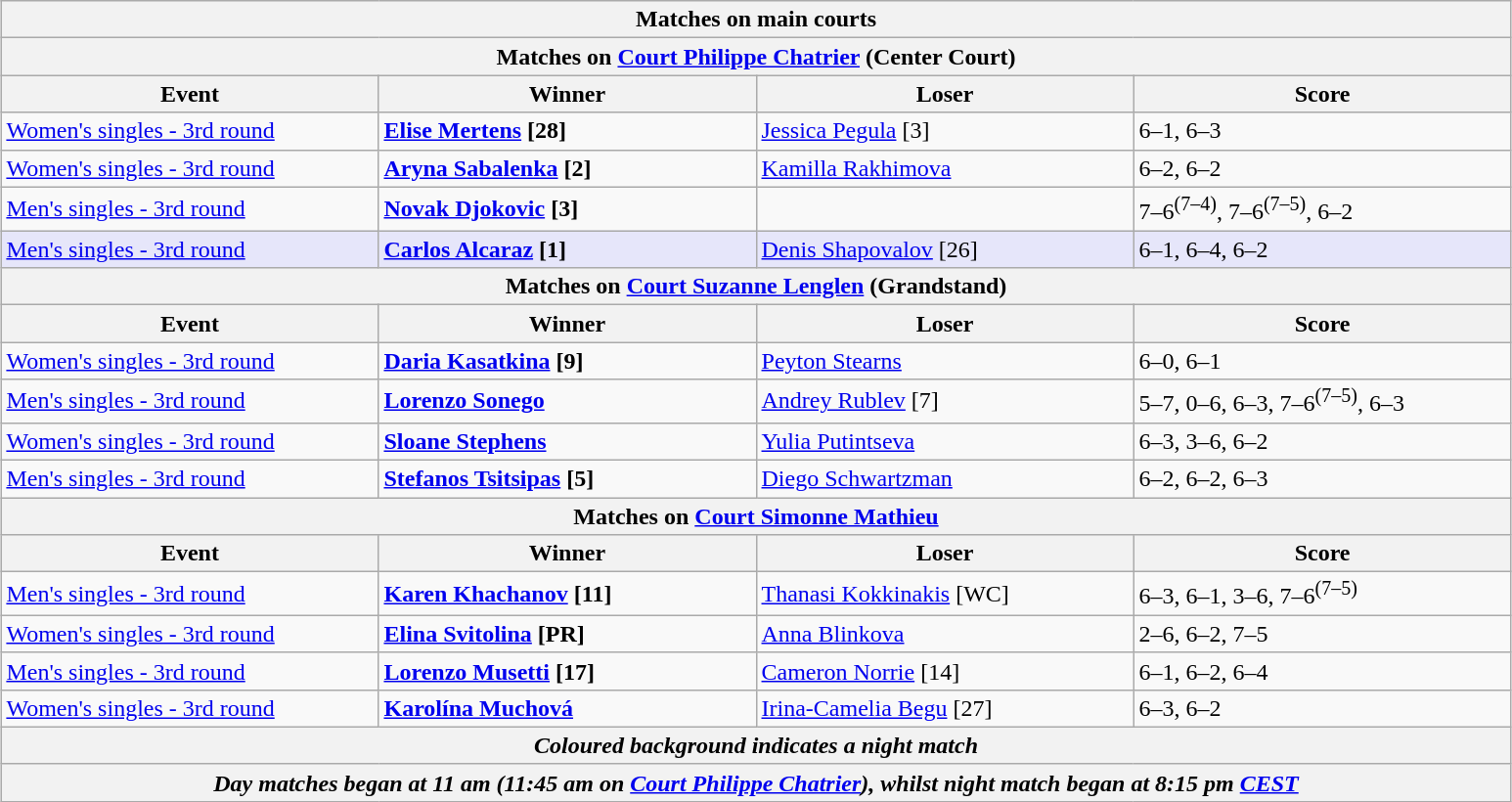<table class="wikitable" style="margin:auto;">
<tr>
<th colspan=4 style=white-space:nowrap>Matches on main courts</th>
</tr>
<tr>
<th colspan=4>Matches on <a href='#'>Court Philippe Chatrier</a> (Center Court)</th>
</tr>
<tr>
<th width=250>Event</th>
<th width=250>Winner</th>
<th width=250>Loser</th>
<th width=250>Score</th>
</tr>
<tr>
<td><a href='#'>Women's singles - 3rd round</a></td>
<td><strong> <a href='#'>Elise Mertens</a> [28]</strong></td>
<td> <a href='#'>Jessica Pegula</a> [3]</td>
<td>6–1, 6–3</td>
</tr>
<tr>
<td><a href='#'>Women's singles - 3rd round</a></td>
<td><strong> <a href='#'>Aryna Sabalenka</a> [2]</strong></td>
<td> <a href='#'>Kamilla Rakhimova</a></td>
<td>6–2, 6–2</td>
</tr>
<tr>
<td><a href='#'>Men's singles - 3rd round</a></td>
<td><strong> <a href='#'>Novak Djokovic</a> [3]</strong></td>
<td></td>
<td>7–6<sup>(7–4)</sup>, 7–6<sup>(7–5)</sup>, 6–2</td>
</tr>
<tr style="background:lavender">
<td><a href='#'>Men's singles - 3rd round</a></td>
<td><strong> <a href='#'>Carlos Alcaraz</a> [1]</strong></td>
<td> <a href='#'>Denis Shapovalov</a> [26]</td>
<td>6–1, 6–4, 6–2</td>
</tr>
<tr>
<th colspan=4>Matches on <a href='#'>Court Suzanne Lenglen</a> (Grandstand)</th>
</tr>
<tr>
<th width=250>Event</th>
<th width=250>Winner</th>
<th width=250>Loser</th>
<th width=250>Score</th>
</tr>
<tr>
<td><a href='#'>Women's singles - 3rd round</a></td>
<td><strong> <a href='#'>Daria Kasatkina</a> [9]</strong></td>
<td> <a href='#'>Peyton Stearns</a></td>
<td>6–0, 6–1</td>
</tr>
<tr>
<td><a href='#'>Men's singles - 3rd round</a></td>
<td><strong> <a href='#'>Lorenzo Sonego</a></strong></td>
<td> <a href='#'>Andrey Rublev</a> [7]</td>
<td>5–7, 0–6, 6–3, 7–6<sup>(7–5)</sup>, 6–3</td>
</tr>
<tr>
<td><a href='#'>Women's singles - 3rd round</a></td>
<td><strong> <a href='#'>Sloane Stephens</a></strong></td>
<td> <a href='#'>Yulia Putintseva</a></td>
<td>6–3, 3–6, 6–2</td>
</tr>
<tr>
<td><a href='#'>Men's singles - 3rd round</a></td>
<td><strong> <a href='#'>Stefanos Tsitsipas</a> [5]</strong></td>
<td> <a href='#'>Diego Schwartzman</a></td>
<td>6–2, 6–2, 6–3</td>
</tr>
<tr>
<th colspan=4>Matches on <a href='#'>Court Simonne Mathieu</a></th>
</tr>
<tr>
<th width=250>Event</th>
<th width=250>Winner</th>
<th width=250>Loser</th>
<th width=250>Score</th>
</tr>
<tr>
<td><a href='#'>Men's singles - 3rd round</a></td>
<td><strong> <a href='#'>Karen Khachanov</a> [11]</strong></td>
<td> <a href='#'>Thanasi Kokkinakis</a> [WC]</td>
<td>6–3, 6–1, 3–6, 7–6<sup>(7–5)</sup></td>
</tr>
<tr>
<td><a href='#'>Women's singles - 3rd round</a></td>
<td><strong> <a href='#'>Elina Svitolina</a> [PR]</strong></td>
<td> <a href='#'>Anna Blinkova</a></td>
<td>2–6, 6–2, 7–5</td>
</tr>
<tr>
<td><a href='#'>Men's singles - 3rd round</a></td>
<td><strong> <a href='#'>Lorenzo Musetti</a>  [17]</strong></td>
<td> <a href='#'>Cameron Norrie</a> [14]</td>
<td>6–1, 6–2, 6–4</td>
</tr>
<tr>
<td><a href='#'>Women's singles - 3rd round</a></td>
<td><strong> <a href='#'>Karolína Muchová</a></strong></td>
<td> <a href='#'>Irina-Camelia Begu</a> [27]</td>
<td>6–3, 6–2</td>
</tr>
<tr>
<th colspan=4><em>Coloured background indicates a night match</em></th>
</tr>
<tr>
<th colspan=4><em>Day matches began at 11 am (11:45 am on <a href='#'>Court Philippe Chatrier</a>), whilst night match began at 8:15 pm <a href='#'>CEST</a></em></th>
</tr>
</table>
